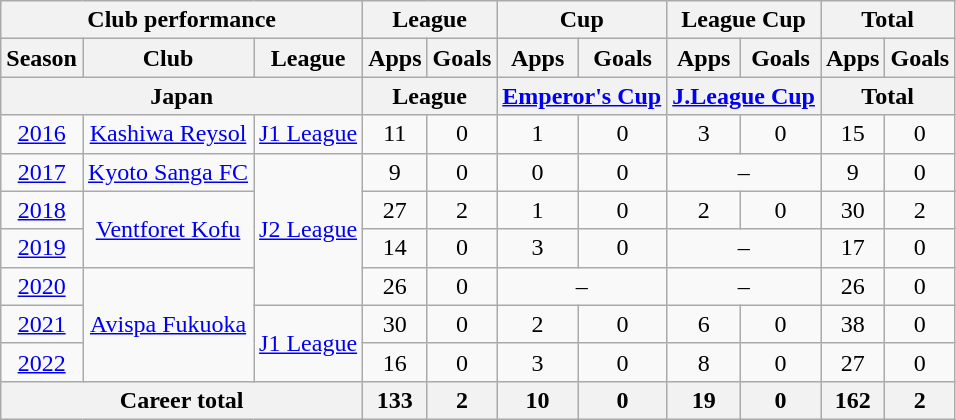<table class="wikitable" style="text-align:center">
<tr>
<th colspan=3>Club performance</th>
<th colspan=2>League</th>
<th colspan=2>Cup</th>
<th colspan=2>League Cup</th>
<th colspan=2>Total</th>
</tr>
<tr>
<th>Season</th>
<th>Club</th>
<th>League</th>
<th>Apps</th>
<th>Goals</th>
<th>Apps</th>
<th>Goals</th>
<th>Apps</th>
<th>Goals</th>
<th>Apps</th>
<th>Goals</th>
</tr>
<tr>
<th colspan=3>Japan</th>
<th colspan=2>League</th>
<th colspan=2><a href='#'>Emperor's Cup</a></th>
<th colspan=2><a href='#'>J.League Cup</a></th>
<th colspan=2>Total</th>
</tr>
<tr>
<td><a href='#'>2016</a></td>
<td><a href='#'>Kashiwa Reysol</a></td>
<td><a href='#'>J1 League</a></td>
<td>11</td>
<td>0</td>
<td>1</td>
<td>0</td>
<td>3</td>
<td>0</td>
<td>15</td>
<td>0</td>
</tr>
<tr>
<td><a href='#'>2017</a></td>
<td><a href='#'>Kyoto Sanga FC</a></td>
<td rowspan="4"><a href='#'>J2 League</a></td>
<td>9</td>
<td>0</td>
<td>0</td>
<td>0</td>
<td colspan="2">–</td>
<td>9</td>
<td>0</td>
</tr>
<tr>
<td><a href='#'>2018</a></td>
<td rowspan="2"><a href='#'>Ventforet Kofu</a></td>
<td>27</td>
<td>2</td>
<td>1</td>
<td>0</td>
<td>2</td>
<td>0</td>
<td>30</td>
<td>2</td>
</tr>
<tr>
<td><a href='#'>2019</a></td>
<td>14</td>
<td>0</td>
<td>3</td>
<td>0</td>
<td colspan="2">–</td>
<td>17</td>
<td>0</td>
</tr>
<tr>
<td><a href='#'>2020</a></td>
<td rowspan="3"><a href='#'>Avispa Fukuoka</a></td>
<td>26</td>
<td>0</td>
<td colspan="2">–</td>
<td colspan="2">–</td>
<td>26</td>
<td>0</td>
</tr>
<tr>
<td><a href='#'>2021</a></td>
<td rowspan="2"><a href='#'>J1 League</a></td>
<td>30</td>
<td>0</td>
<td>2</td>
<td>0</td>
<td>6</td>
<td>0</td>
<td>38</td>
<td>0</td>
</tr>
<tr>
<td><a href='#'>2022</a></td>
<td>16</td>
<td>0</td>
<td>3</td>
<td>0</td>
<td>8</td>
<td>0</td>
<td>27</td>
<td>0</td>
</tr>
<tr>
<th colspan="3">Career total</th>
<th>133</th>
<th>2</th>
<th>10</th>
<th>0</th>
<th>19</th>
<th>0</th>
<th>162</th>
<th>2</th>
</tr>
</table>
